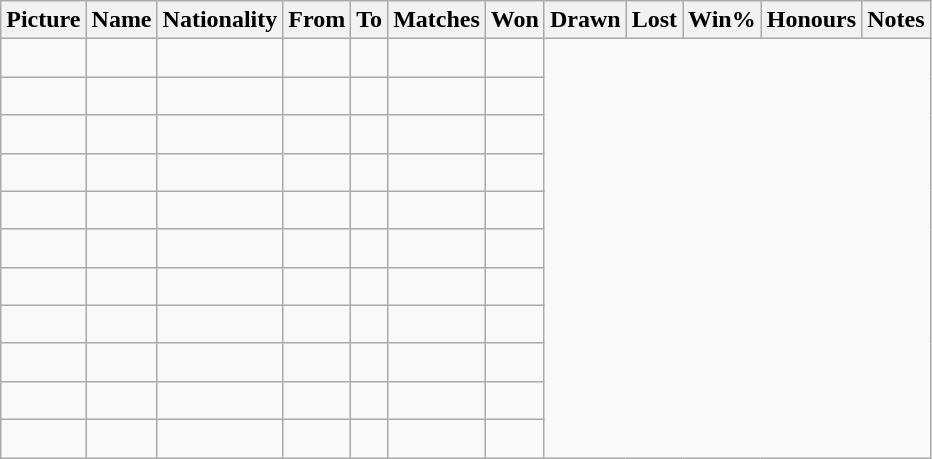<table class="wikitable sortable" style="text-align: left">
<tr>
<th>Picture</th>
<th>Name</th>
<th>Nationality</th>
<th>From</th>
<th class="unsortable">To</th>
<th>Matches</th>
<th>Won</th>
<th>Drawn</th>
<th>Lost</th>
<th>Win%</th>
<th class="unsortable">Honours</th>
<th class="unsortable">Notes</th>
</tr>
<tr>
<td align=center></td>
<td align=left></td>
<td></td>
<td align=left></td>
<td align=left><br></td>
<td align=left></td>
<td></td>
</tr>
<tr>
<td align=center></td>
<td align=left></td>
<td></td>
<td align=left></td>
<td align=left><br></td>
<td align=left></td>
<td></td>
</tr>
<tr>
<td align=center></td>
<td align=left></td>
<td></td>
<td></td>
<td><br></td>
<td align=left></td>
<td></td>
</tr>
<tr>
<td align=center></td>
<td align=left></td>
<td></td>
<td></td>
<td><br></td>
<td align=left></td>
<td></td>
</tr>
<tr>
<td align=center></td>
<td align=left></td>
<td></td>
<td></td>
<td><br></td>
<td align=left></td>
<td></td>
</tr>
<tr>
<td align=center></td>
<td align=left></td>
<td></td>
<td></td>
<td><br></td>
<td align=left></td>
<td></td>
</tr>
<tr>
<td align=center></td>
<td align=left></td>
<td></td>
<td></td>
<td><br></td>
<td align=left></td>
<td></td>
</tr>
<tr>
<td align=center></td>
<td align=left></td>
<td></td>
<td></td>
<td><br></td>
<td align=left></td>
<td></td>
</tr>
<tr>
<td align=center></td>
<td align=left></td>
<td></td>
<td></td>
<td><br></td>
<td align=left></td>
<td></td>
</tr>
<tr>
<td align=center></td>
<td align=left></td>
<td></td>
<td></td>
<td><br></td>
<td align=left></td>
<td></td>
</tr>
<tr>
<td align=center></td>
<td align=left></td>
<td></td>
<td></td>
<td><br></td>
<td align=left></td>
<td></td>
</tr>
</table>
